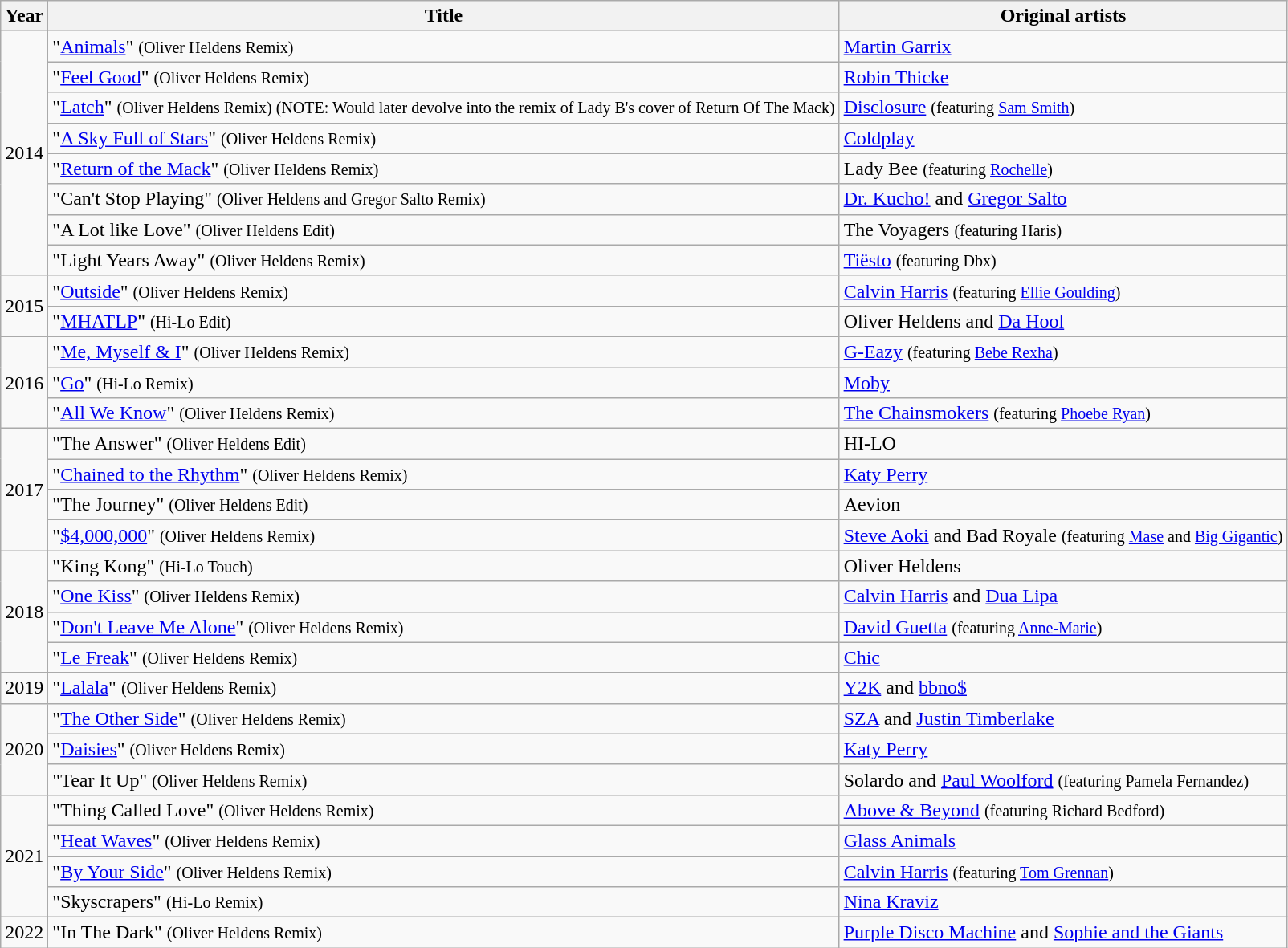<table class="wikitable">
<tr>
<th>Year</th>
<th>Title</th>
<th>Original artists</th>
</tr>
<tr>
<td rowspan="8">2014</td>
<td>"<a href='#'>Animals</a>" <small>(Oliver Heldens Remix)</small></td>
<td><a href='#'>Martin Garrix</a></td>
</tr>
<tr>
<td>"<a href='#'>Feel Good</a>" <small>(Oliver Heldens Remix)</small></td>
<td><a href='#'>Robin Thicke</a></td>
</tr>
<tr>
<td>"<a href='#'>Latch</a>" <small>(Oliver Heldens Remix) (NOTE: Would later devolve into the remix of Lady B's cover of Return Of The Mack)</small></td>
<td><a href='#'>Disclosure</a> <small>(featuring <a href='#'>Sam Smith</a>)</small></td>
</tr>
<tr>
<td>"<a href='#'>A Sky Full of Stars</a>" <small>(Oliver Heldens Remix)</small></td>
<td><a href='#'>Coldplay</a></td>
</tr>
<tr>
<td>"<a href='#'>Return of the Mack</a>" <small>(Oliver Heldens Remix)</small></td>
<td>Lady Bee <small>(featuring <a href='#'>Rochelle</a>)</small></td>
</tr>
<tr>
<td>"Can't Stop Playing" <small>(Oliver Heldens and Gregor Salto Remix)</small></td>
<td><a href='#'>Dr. Kucho!</a> and <a href='#'>Gregor Salto</a></td>
</tr>
<tr>
<td>"A Lot like Love" <small>(Oliver Heldens Edit)</small></td>
<td>The Voyagers <small>(featuring Haris)</small></td>
</tr>
<tr>
<td>"Light Years Away" <small>(Oliver Heldens Remix)</small></td>
<td><a href='#'>Tiësto</a> <small>(featuring Dbx)</small></td>
</tr>
<tr>
<td rowspan="2">2015</td>
<td>"<a href='#'>Outside</a>" <small>(Oliver Heldens Remix)</small></td>
<td><a href='#'>Calvin Harris</a> <small>(featuring <a href='#'>Ellie Goulding</a>)</small></td>
</tr>
<tr>
<td>"<a href='#'>MHATLP</a>" <small>(Hi-Lo Edit)</small></td>
<td>Oliver Heldens and <a href='#'>Da Hool</a></td>
</tr>
<tr>
<td rowspan="3">2016</td>
<td>"<a href='#'>Me, Myself & I</a>" <small>(Oliver Heldens Remix)</small></td>
<td><a href='#'>G-Eazy</a> <small>(featuring <a href='#'>Bebe Rexha</a>)</small></td>
</tr>
<tr>
<td>"<a href='#'>Go</a>" <small>(Hi-Lo Remix)</small></td>
<td><a href='#'>Moby</a></td>
</tr>
<tr>
<td>"<a href='#'>All We Know</a>" <small>(Oliver Heldens Remix)</small></td>
<td><a href='#'>The Chainsmokers</a> <small>(featuring <a href='#'>Phoebe Ryan</a>)</small></td>
</tr>
<tr>
<td rowspan="4">2017</td>
<td scope="row">"The Answer" <small>(Oliver Heldens Edit)</small></td>
<td>HI-LO</td>
</tr>
<tr>
<td>"<a href='#'>Chained to the Rhythm</a>" <small>(Oliver Heldens Remix)</small></td>
<td><a href='#'>Katy Perry</a></td>
</tr>
<tr>
<td>"The Journey" <small>(Oliver Heldens Edit)</small></td>
<td>Aevion</td>
</tr>
<tr>
<td>"<a href='#'>$4,000,000</a>" <small>(Oliver Heldens Remix)</small></td>
<td><a href='#'>Steve Aoki</a> and Bad Royale <small>(featuring <a href='#'>Mase</a> and <a href='#'>Big Gigantic</a>)</small></td>
</tr>
<tr>
<td rowspan="4">2018</td>
<td>"King Kong" <small>(Hi-Lo Touch)</small></td>
<td>Oliver Heldens</td>
</tr>
<tr>
<td>"<a href='#'>One Kiss</a>" <small>(Oliver Heldens Remix)</small></td>
<td><a href='#'>Calvin Harris</a> and <a href='#'>Dua Lipa</a></td>
</tr>
<tr>
<td>"<a href='#'>Don't Leave Me Alone</a>" <small>(Oliver Heldens Remix)</small></td>
<td><a href='#'>David Guetta</a> <small>(featuring <a href='#'>Anne-Marie</a>)</small></td>
</tr>
<tr>
<td>"<a href='#'>Le Freak</a>" <small>(Oliver Heldens Remix)</small></td>
<td><a href='#'>Chic</a></td>
</tr>
<tr>
<td>2019</td>
<td>"<a href='#'>Lalala</a>" <small>(Oliver Heldens Remix)</small></td>
<td><a href='#'>Y2K</a> and <a href='#'>bbno$</a></td>
</tr>
<tr>
<td rowspan="3">2020</td>
<td>"<a href='#'>The Other Side</a>" <small>(Oliver Heldens Remix)</small></td>
<td><a href='#'>SZA</a> and <a href='#'>Justin Timberlake</a></td>
</tr>
<tr>
<td>"<a href='#'>Daisies</a>" <small>(Oliver Heldens Remix)</small></td>
<td><a href='#'>Katy Perry</a></td>
</tr>
<tr>
<td>"Tear It Up" <small>(Oliver Heldens Remix)</small></td>
<td>Solardo and <a href='#'>Paul Woolford</a> <small>(featuring Pamela Fernandez)</small></td>
</tr>
<tr>
<td rowspan="4">2021</td>
<td>"Thing Called Love" <small>(Oliver Heldens Remix)</small></td>
<td><a href='#'>Above & Beyond</a> <small>(featuring Richard Bedford)</small></td>
</tr>
<tr>
<td>"<a href='#'>Heat Waves</a>" <small>(Oliver Heldens Remix)</small></td>
<td><a href='#'>Glass Animals</a></td>
</tr>
<tr>
<td>"<a href='#'>By Your Side</a>" <small>(Oliver Heldens Remix)</small></td>
<td><a href='#'>Calvin Harris</a> <small>(featuring <a href='#'>Tom Grennan</a>)</small></td>
</tr>
<tr>
<td>"Skyscrapers" <small>(Hi-Lo Remix)</small></td>
<td><a href='#'>Nina Kraviz</a></td>
</tr>
<tr>
<td>2022</td>
<td>"In The Dark" <small>(Oliver Heldens Remix)</small></td>
<td><a href='#'>Purple Disco Machine</a> and <a href='#'>Sophie and the Giants</a></td>
</tr>
</table>
